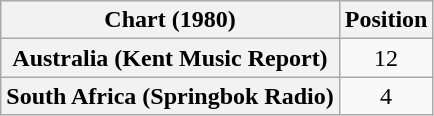<table class="wikitable plainrowheaders" style="text-align:center">
<tr>
<th scope="col">Chart (1980)</th>
<th scope="col">Position</th>
</tr>
<tr>
<th scope="row">Australia (Kent Music Report)</th>
<td>12</td>
</tr>
<tr>
<th scope="row">South Africa (Springbok Radio)</th>
<td>4</td>
</tr>
</table>
